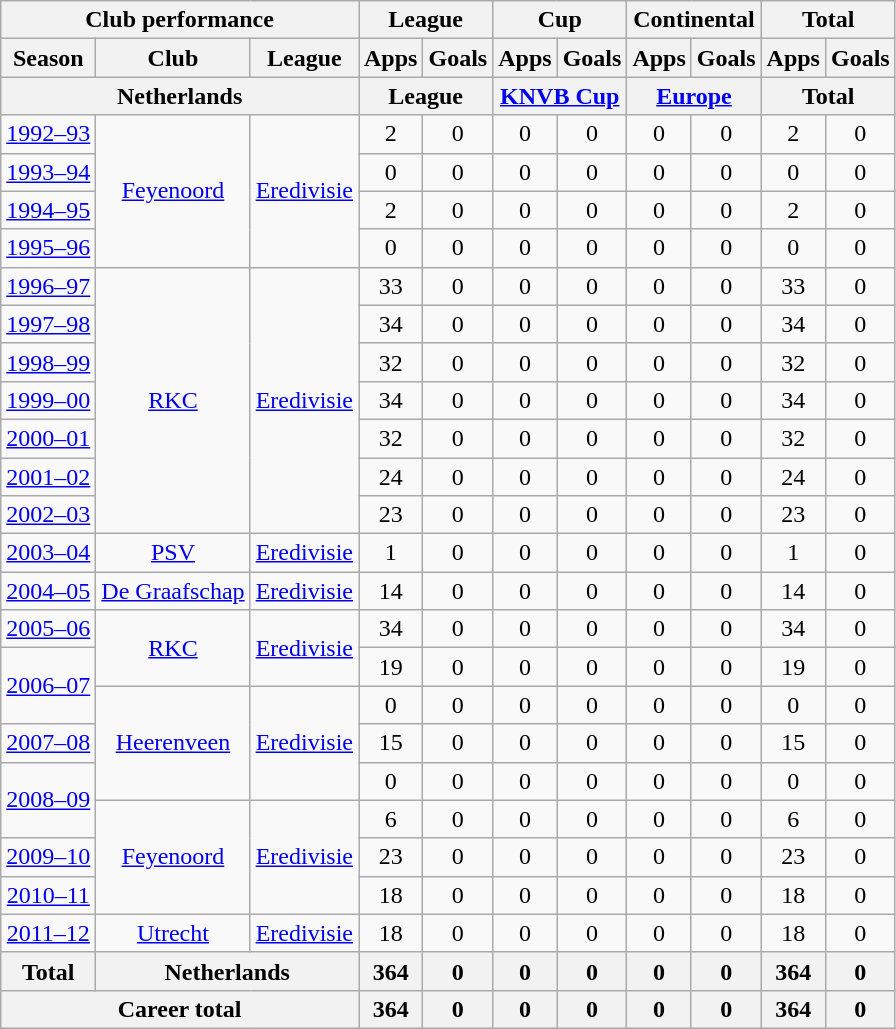<table class="wikitable" style="text-align:center">
<tr>
<th colspan=3>Club performance</th>
<th colspan=2>League</th>
<th colspan=2>Cup</th>
<th colspan=2>Continental</th>
<th colspan=2>Total</th>
</tr>
<tr>
<th>Season</th>
<th>Club</th>
<th>League</th>
<th>Apps</th>
<th>Goals</th>
<th>Apps</th>
<th>Goals</th>
<th>Apps</th>
<th>Goals</th>
<th>Apps</th>
<th>Goals</th>
</tr>
<tr>
<th colspan=3>Netherlands</th>
<th colspan=2>League</th>
<th colspan=2><a href='#'>KNVB Cup</a></th>
<th colspan=2><a href='#'>Europe</a></th>
<th colspan=2>Total</th>
</tr>
<tr>
<td><a href='#'>1992–93</a></td>
<td rowspan="4"><a href='#'>Feyenoord</a></td>
<td rowspan="4"><a href='#'>Eredivisie</a></td>
<td>2</td>
<td>0</td>
<td>0</td>
<td>0</td>
<td>0</td>
<td>0</td>
<td>2</td>
<td>0</td>
</tr>
<tr>
<td><a href='#'>1993–94</a></td>
<td>0</td>
<td>0</td>
<td>0</td>
<td>0</td>
<td>0</td>
<td>0</td>
<td>0</td>
<td>0</td>
</tr>
<tr>
<td><a href='#'>1994–95</a></td>
<td>2</td>
<td>0</td>
<td>0</td>
<td>0</td>
<td>0</td>
<td>0</td>
<td>2</td>
<td>0</td>
</tr>
<tr>
<td><a href='#'>1995–96</a></td>
<td>0</td>
<td>0</td>
<td>0</td>
<td>0</td>
<td>0</td>
<td>0</td>
<td>0</td>
<td>0</td>
</tr>
<tr>
<td><a href='#'>1996–97</a></td>
<td rowspan="7"><a href='#'>RKC</a></td>
<td rowspan="7"><a href='#'>Eredivisie</a></td>
<td>33</td>
<td>0</td>
<td>0</td>
<td>0</td>
<td>0</td>
<td>0</td>
<td>33</td>
<td>0</td>
</tr>
<tr>
<td><a href='#'>1997–98</a></td>
<td>34</td>
<td>0</td>
<td>0</td>
<td>0</td>
<td>0</td>
<td>0</td>
<td>34</td>
<td>0</td>
</tr>
<tr>
<td><a href='#'>1998–99</a></td>
<td>32</td>
<td>0</td>
<td>0</td>
<td>0</td>
<td>0</td>
<td>0</td>
<td>32</td>
<td>0</td>
</tr>
<tr>
<td><a href='#'>1999–00</a></td>
<td>34</td>
<td>0</td>
<td>0</td>
<td>0</td>
<td>0</td>
<td>0</td>
<td>34</td>
<td>0</td>
</tr>
<tr>
<td><a href='#'>2000–01</a></td>
<td>32</td>
<td>0</td>
<td>0</td>
<td>0</td>
<td>0</td>
<td>0</td>
<td>32</td>
<td>0</td>
</tr>
<tr>
<td><a href='#'>2001–02</a></td>
<td>24</td>
<td>0</td>
<td>0</td>
<td>0</td>
<td>0</td>
<td>0</td>
<td>24</td>
<td>0</td>
</tr>
<tr>
<td><a href='#'>2002–03</a></td>
<td>23</td>
<td>0</td>
<td>0</td>
<td>0</td>
<td>0</td>
<td>0</td>
<td>23</td>
<td>0</td>
</tr>
<tr>
<td><a href='#'>2003–04</a></td>
<td rowspan="1"><a href='#'>PSV</a></td>
<td rowspan="1"><a href='#'>Eredivisie</a></td>
<td>1</td>
<td>0</td>
<td>0</td>
<td>0</td>
<td>0</td>
<td>0</td>
<td>1</td>
<td>0</td>
</tr>
<tr>
<td><a href='#'>2004–05</a></td>
<td rowspan="1"><a href='#'>De Graafschap</a></td>
<td rowspan="1"><a href='#'>Eredivisie</a></td>
<td>14</td>
<td>0</td>
<td>0</td>
<td>0</td>
<td>0</td>
<td>0</td>
<td>14</td>
<td>0</td>
</tr>
<tr>
<td><a href='#'>2005–06</a></td>
<td rowspan="2"><a href='#'>RKC</a></td>
<td rowspan="2"><a href='#'>Eredivisie</a></td>
<td>34</td>
<td>0</td>
<td>0</td>
<td>0</td>
<td>0</td>
<td>0</td>
<td>34</td>
<td>0</td>
</tr>
<tr>
<td rowspan="2"><a href='#'>2006–07</a></td>
<td>19</td>
<td>0</td>
<td>0</td>
<td>0</td>
<td>0</td>
<td>0</td>
<td>19</td>
<td>0</td>
</tr>
<tr>
<td rowspan="3"><a href='#'>Heerenveen</a></td>
<td rowspan="3"><a href='#'>Eredivisie</a></td>
<td>0</td>
<td>0</td>
<td>0</td>
<td>0</td>
<td>0</td>
<td>0</td>
<td>0</td>
<td>0</td>
</tr>
<tr>
<td><a href='#'>2007–08</a></td>
<td>15</td>
<td>0</td>
<td>0</td>
<td>0</td>
<td>0</td>
<td>0</td>
<td>15</td>
<td>0</td>
</tr>
<tr>
<td rowspan="2"><a href='#'>2008–09</a></td>
<td>0</td>
<td>0</td>
<td>0</td>
<td>0</td>
<td>0</td>
<td>0</td>
<td>0</td>
<td>0</td>
</tr>
<tr>
<td rowspan="3"><a href='#'>Feyenoord</a></td>
<td rowspan="3"><a href='#'>Eredivisie</a></td>
<td>6</td>
<td>0</td>
<td>0</td>
<td>0</td>
<td>0</td>
<td>0</td>
<td>6</td>
<td>0</td>
</tr>
<tr>
<td><a href='#'>2009–10</a></td>
<td>23</td>
<td>0</td>
<td>0</td>
<td>0</td>
<td>0</td>
<td>0</td>
<td>23</td>
<td>0</td>
</tr>
<tr>
<td><a href='#'>2010–11</a></td>
<td>18</td>
<td>0</td>
<td>0</td>
<td>0</td>
<td>0</td>
<td>0</td>
<td>18</td>
<td>0</td>
</tr>
<tr>
<td><a href='#'>2011–12</a></td>
<td rowspan"1"><a href='#'>Utrecht</a></td>
<td rowspan"1"><a href='#'>Eredivisie</a></td>
<td>18</td>
<td>0</td>
<td>0</td>
<td>0</td>
<td>0</td>
<td>0</td>
<td>18</td>
<td>0</td>
</tr>
<tr>
<th rowspan=1>Total</th>
<th colspan=2>Netherlands</th>
<th>364</th>
<th>0</th>
<th>0</th>
<th>0</th>
<th>0</th>
<th>0</th>
<th>364</th>
<th>0</th>
</tr>
<tr>
<th colspan=3>Career total</th>
<th>364</th>
<th>0</th>
<th>0</th>
<th>0</th>
<th>0</th>
<th>0</th>
<th>364</th>
<th>0</th>
</tr>
</table>
